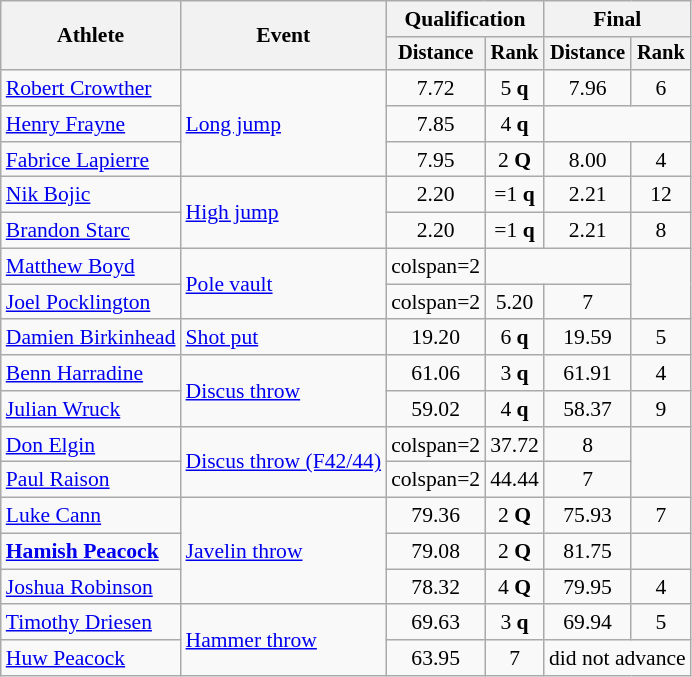<table class="wikitable" style="font-size:90%">
<tr>
<th rowspan=2>Athlete</th>
<th rowspan=2>Event</th>
<th colspan=2>Qualification</th>
<th colspan=2>Final</th>
</tr>
<tr style="font-size:95%">
<th>Distance</th>
<th>Rank</th>
<th>Distance</th>
<th>Rank</th>
</tr>
<tr align=center>
<td align=left><a href='#'>Robert Crowther</a></td>
<td align=left rowspan=3><a href='#'>Long jump</a></td>
<td>7.72</td>
<td>5 <strong>q</strong></td>
<td>7.96</td>
<td>6</td>
</tr>
<tr align=center>
<td align=left><a href='#'>Henry Frayne</a></td>
<td>7.85</td>
<td>4 <strong>q</strong></td>
<td colspan=2></td>
</tr>
<tr align=center>
<td align=left><a href='#'>Fabrice Lapierre</a></td>
<td>7.95</td>
<td>2 <strong>Q</strong></td>
<td>8.00</td>
<td>4</td>
</tr>
<tr align=center>
<td align=left><a href='#'>Nik Bojic</a></td>
<td align=left rowspan=2><a href='#'>High jump</a></td>
<td>2.20</td>
<td>=1 <strong>q</strong></td>
<td>2.21</td>
<td>12</td>
</tr>
<tr align=center>
<td align=left><a href='#'>Brandon Starc</a></td>
<td>2.20</td>
<td>=1 <strong>q</strong></td>
<td>2.21</td>
<td>8</td>
</tr>
<tr align=center>
<td align=left><a href='#'>Matthew Boyd</a></td>
<td align=left rowspan=2><a href='#'>Pole vault</a></td>
<td>colspan=2 </td>
<td colspan=2></td>
</tr>
<tr align=center>
<td align=left><a href='#'>Joel Pocklington</a></td>
<td>colspan=2 </td>
<td>5.20</td>
<td>7</td>
</tr>
<tr align=center>
<td align=left><a href='#'>Damien Birkinhead</a></td>
<td align=left><a href='#'>Shot put</a></td>
<td>19.20</td>
<td>6 <strong>q</strong></td>
<td>19.59</td>
<td>5</td>
</tr>
<tr align=center>
<td align=left><a href='#'>Benn Harradine</a></td>
<td align=left rowspan=2><a href='#'>Discus throw</a></td>
<td>61.06</td>
<td>3 <strong>q</strong></td>
<td>61.91</td>
<td>4</td>
</tr>
<tr align=center>
<td align=left><a href='#'>Julian Wruck</a></td>
<td>59.02</td>
<td>4 <strong>q</strong></td>
<td>58.37</td>
<td>9</td>
</tr>
<tr align=center>
<td align=left><a href='#'>Don Elgin</a></td>
<td align=left rowspan=2><a href='#'>Discus throw (F42/44)</a></td>
<td>colspan=2 </td>
<td>37.72</td>
<td>8</td>
</tr>
<tr align=center>
<td align=left><a href='#'>Paul Raison</a></td>
<td>colspan=2 </td>
<td>44.44</td>
<td>7</td>
</tr>
<tr align=center>
<td align=left><a href='#'>Luke Cann</a></td>
<td align=left rowspan=3><a href='#'>Javelin throw</a></td>
<td>79.36</td>
<td>2 <strong>Q</strong></td>
<td>75.93</td>
<td>7</td>
</tr>
<tr align=center>
<td align=left><strong><a href='#'>Hamish Peacock</a></strong></td>
<td>79.08</td>
<td>2 <strong>Q</strong></td>
<td>81.75</td>
<td></td>
</tr>
<tr align=center>
<td align=left><a href='#'>Joshua Robinson</a></td>
<td>78.32</td>
<td>4 <strong>Q</strong></td>
<td>79.95</td>
<td>4</td>
</tr>
<tr align=center>
<td align=left><a href='#'>Timothy Driesen</a></td>
<td align=left rowspan=2><a href='#'>Hammer throw</a></td>
<td>69.63</td>
<td>3 <strong>q</strong></td>
<td>69.94</td>
<td>5</td>
</tr>
<tr align=center>
<td align=left><a href='#'>Huw Peacock</a></td>
<td>63.95</td>
<td>7</td>
<td colspan=2>did not advance</td>
</tr>
</table>
